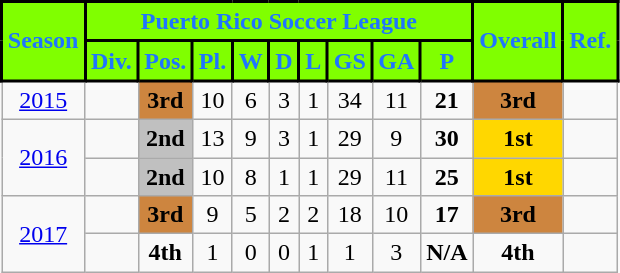<table class="wikitable">
<tr>
<th rowspan="2" ! style="background:#80ff00; color:#1F75FE; border:2px solid #000;" scope="col">Season</th>
<th colspan="9" ! style="background:#80ff00; color:#1F75FE; border:2px solid #000;" scope="col">Puerto Rico Soccer League</th>
<th rowspan="2" ! style="background:#80ff00; color:#1F75FE; border:2px solid #000;" scope="col">Overall</th>
<th rowspan="2" ! style="background:#80ff00; color:#1F75FE; border:2px solid #000;" scope="col">Ref.</th>
</tr>
<tr>
<th style="background:#80ff00; color:#1F75FE; border:2px solid #000;" scope="col">Div.</th>
<th style="background:#80ff00; color:#1F75FE; border:2px solid #000;" scope="col">Pos.</th>
<th style="background:#80ff00; color:#1F75FE; border:2px solid #000;" scope="col">Pl.</th>
<th style="background:#80ff00; color:#1F75FE; border:2px solid #000;" scope="col">W</th>
<th style="background:#80ff00; color:#1F75FE; border:2px solid #000;" scope="col">D</th>
<th style="background:#80ff00; color:#1F75FE; border:2px solid #000;" scope="col">L</th>
<th style="background:#80ff00; color:#1F75FE; border:2px solid #000;" scope="col">GS</th>
<th style="background:#80ff00; color:#1F75FE; border:2px solid #000;" scope="col">GA</th>
<th style="background:#80ff00; color:#1F75FE; border:2px solid #000;" scope="col">P</th>
</tr>
<tr>
<td align=center><a href='#'>2015</a></td>
<td></td>
<td align=center style="text-align:center; background:#CD853F;"><strong>3rd</strong></td>
<td align=center>10</td>
<td align=center>6</td>
<td align=center>3</td>
<td align=center>1</td>
<td align=center>34</td>
<td align=center>11</td>
<td align=center><strong>21</strong></td>
<td align=center style="text-align:center; background:#CD853F;"><strong>3rd</strong></td>
<td></td>
</tr>
<tr>
<td align=center rowspan="2"><a href='#'>2016</a></td>
<td></td>
<td align=center style="text-align:center; background:silver;"><strong>2nd</strong></td>
<td align=center>13</td>
<td align=center>9</td>
<td align=center>3</td>
<td align=center>1</td>
<td align=center>29</td>
<td align=center>9</td>
<td align=center><strong>30</strong></td>
<td align=center style="text-align:center; background:gold;"><strong>1st</strong></td>
<td></td>
</tr>
<tr>
<td></td>
<td align=center style="text-align:center; background:silver;"><strong>2nd</strong></td>
<td align=center>10</td>
<td align=center>8</td>
<td align=center>1</td>
<td align=center>1</td>
<td align=center>29</td>
<td align=center>11</td>
<td align=center><strong>25</strong></td>
<td align=center style="text-align:center; background:gold;"><strong>1st</strong></td>
<td></td>
</tr>
<tr>
<td align=center rowspan="2"><a href='#'>2017</a></td>
<td></td>
<td align=center style="text-align:center; background:#CD853F;"><strong>3rd</strong></td>
<td align=center>9</td>
<td align=center>5</td>
<td align=center>2</td>
<td align=center>2</td>
<td align=center>18</td>
<td align=center>10</td>
<td align=center><strong>17</strong></td>
<td align=center style="text-align:center; background:#CD853F;"><strong>3rd</strong></td>
<td></td>
</tr>
<tr>
<td></td>
<td align=center><strong>4th</strong></td>
<td align=center>1</td>
<td align=center>0</td>
<td align=center>0</td>
<td align=center>1</td>
<td align=center>1</td>
<td align=center>3</td>
<td align=center><strong>N/A</strong></td>
<td align=center><strong>4th</strong></td>
<td></td>
</tr>
</table>
